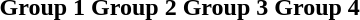<table>
<tr valign=top>
<th align="center">Group 1</th>
<th align="center">Group 2</th>
<th align="center">Group 3</th>
<th align="center">Group 4</th>
</tr>
<tr valign=top>
<td align="left"></td>
<td align="left"></td>
<td align="left"></td>
<td align="left"></td>
</tr>
</table>
